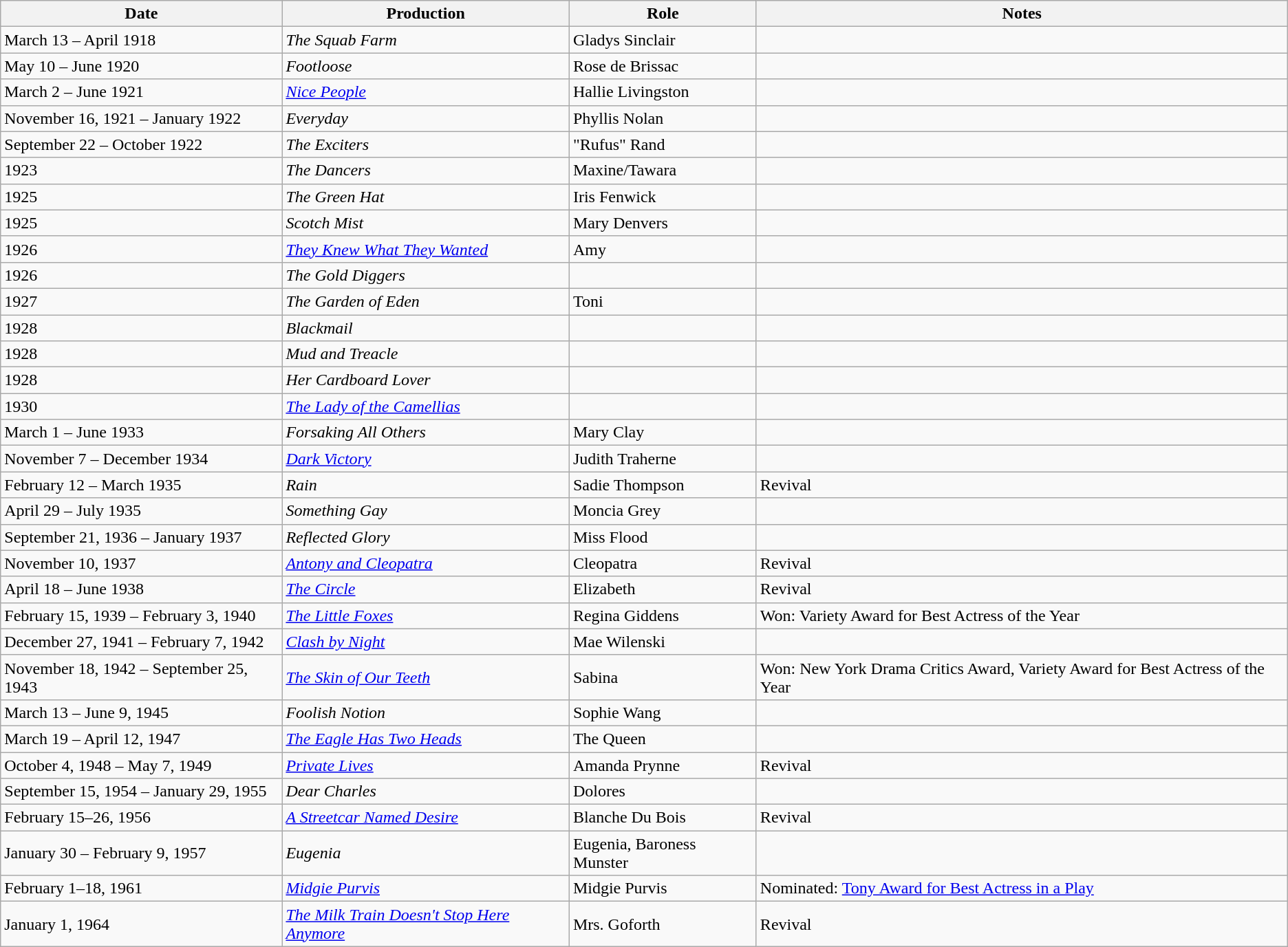<table class="wikitable sortable">
<tr>
<th>Date</th>
<th>Production</th>
<th>Role</th>
<th>Notes</th>
</tr>
<tr>
<td>March 13 – April 1918</td>
<td><em>The Squab Farm</em></td>
<td>Gladys Sinclair </td>
<td></td>
</tr>
<tr>
<td>May 10 – June 1920</td>
<td><em>Footloose</em></td>
<td>Rose de Brissac</td>
<td></td>
</tr>
<tr>
<td>March 2 – June 1921</td>
<td><em><a href='#'>Nice People</a></em></td>
<td>Hallie Livingston</td>
<td></td>
</tr>
<tr>
<td>November 16, 1921 – January 1922</td>
<td><em>Everyday</em></td>
<td>Phyllis Nolan</td>
<td></td>
</tr>
<tr>
<td>September 22 – October 1922</td>
<td><em>The Exciters</em></td>
<td>"Rufus" Rand</td>
<td></td>
</tr>
<tr>
<td>1923</td>
<td><em>The Dancers</em></td>
<td>Maxine/Tawara </td>
<td></td>
</tr>
<tr>
<td>1925</td>
<td><em>The Green Hat</em></td>
<td>Iris Fenwick</td>
<td></td>
</tr>
<tr>
<td>1925</td>
<td><em>Scotch Mist</em> </td>
<td>Mary Denvers</td>
<td></td>
</tr>
<tr>
<td>1926</td>
<td><em><a href='#'>They Knew What They Wanted</a></em> </td>
<td>Amy</td>
<td></td>
</tr>
<tr>
<td>1926</td>
<td><em>The Gold Diggers</em> </td>
<td></td>
<td></td>
</tr>
<tr>
<td>1927</td>
<td><em>The Garden of Eden</em> </td>
<td>Toni</td>
<td></td>
</tr>
<tr>
<td>1928</td>
<td><em>Blackmail</em> </td>
<td></td>
<td></td>
</tr>
<tr>
<td>1928</td>
<td><em>Mud and Treacle</em> </td>
<td></td>
<td></td>
</tr>
<tr>
<td>1928</td>
<td><em>Her Cardboard Lover</em> </td>
<td></td>
<td></td>
</tr>
<tr>
<td>1930</td>
<td><em><a href='#'>The Lady of the Camellias</a></em> </td>
<td></td>
<td></td>
</tr>
<tr>
<td>March 1 – June 1933</td>
<td><em>Forsaking All Others</em></td>
<td>Mary Clay</td>
<td></td>
</tr>
<tr>
<td>November 7 – December 1934</td>
<td><em><a href='#'>Dark Victory</a></em></td>
<td>Judith Traherne</td>
<td></td>
</tr>
<tr>
<td>February 12 – March 1935</td>
<td><em>Rain</em></td>
<td>Sadie Thompson</td>
<td>Revival</td>
</tr>
<tr>
<td>April 29 – July 1935</td>
<td><em>Something Gay</em></td>
<td>Moncia Grey</td>
<td></td>
</tr>
<tr>
<td>September 21, 1936 – January 1937</td>
<td><em>Reflected Glory</em></td>
<td>Miss Flood</td>
<td></td>
</tr>
<tr>
<td>November 10, 1937</td>
<td><em><a href='#'>Antony and Cleopatra</a></em></td>
<td>Cleopatra</td>
<td>Revival</td>
</tr>
<tr>
<td>April 18 – June 1938</td>
<td><em><a href='#'>The Circle</a></em></td>
<td>Elizabeth</td>
<td>Revival</td>
</tr>
<tr>
<td>February 15, 1939 – February 3, 1940</td>
<td><em><a href='#'>The Little Foxes</a></em></td>
<td>Regina Giddens</td>
<td>Won: Variety Award for Best Actress of the Year</td>
</tr>
<tr>
<td>December 27, 1941 – February 7, 1942</td>
<td><em><a href='#'>Clash by Night</a></em></td>
<td>Mae Wilenski</td>
<td></td>
</tr>
<tr>
<td>November 18, 1942 – September 25, 1943</td>
<td><em><a href='#'>The Skin of Our Teeth</a></em></td>
<td>Sabina</td>
<td>Won: New York Drama Critics Award, Variety Award for Best Actress of the Year</td>
</tr>
<tr>
<td>March 13 – June 9, 1945</td>
<td><em>Foolish Notion</em></td>
<td>Sophie Wang</td>
<td></td>
</tr>
<tr>
<td>March 19 – April 12, 1947</td>
<td><em><a href='#'>The Eagle Has Two Heads</a></em></td>
<td>The Queen</td>
<td></td>
</tr>
<tr>
<td>October 4, 1948 – May 7, 1949</td>
<td><em><a href='#'>Private Lives</a></em></td>
<td>Amanda Prynne</td>
<td>Revival</td>
</tr>
<tr>
<td>September 15, 1954 – January 29, 1955</td>
<td><em>Dear Charles</em></td>
<td>Dolores</td>
<td></td>
</tr>
<tr>
<td>February 15–26, 1956</td>
<td><em><a href='#'>A Streetcar Named Desire</a></em></td>
<td>Blanche Du Bois</td>
<td>Revival</td>
</tr>
<tr>
<td>January 30 – February 9, 1957</td>
<td><em>Eugenia</em></td>
<td>Eugenia, Baroness Munster</td>
<td></td>
</tr>
<tr>
<td>February 1–18, 1961</td>
<td><em><a href='#'>Midgie Purvis</a></em></td>
<td>Midgie Purvis</td>
<td>Nominated: <a href='#'>Tony Award for Best Actress in a Play</a></td>
</tr>
<tr>
<td>January 1, 1964</td>
<td><em><a href='#'>The Milk Train Doesn't Stop Here Anymore</a></em></td>
<td>Mrs. Goforth</td>
<td>Revival</td>
</tr>
</table>
